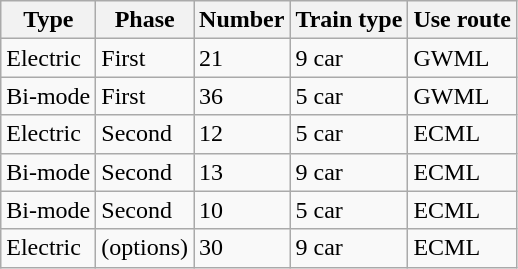<table class="wikitable sortable">
<tr>
<th>Type</th>
<th>Phase</th>
<th>Number</th>
<th>Train type</th>
<th>Use route</th>
</tr>
<tr>
<td>Electric</td>
<td>First</td>
<td>21</td>
<td>9 car</td>
<td>GWML</td>
</tr>
<tr>
<td>Bi-mode</td>
<td>First</td>
<td>36</td>
<td>5 car</td>
<td>GWML</td>
</tr>
<tr>
<td>Electric</td>
<td>Second</td>
<td>12</td>
<td>5 car</td>
<td>ECML</td>
</tr>
<tr>
<td>Bi-mode</td>
<td>Second</td>
<td>13</td>
<td>9 car</td>
<td>ECML</td>
</tr>
<tr>
<td>Bi-mode</td>
<td>Second</td>
<td>10</td>
<td>5 car</td>
<td>ECML</td>
</tr>
<tr>
<td>Electric</td>
<td>(options)</td>
<td>30</td>
<td>9 car</td>
<td>ECML</td>
</tr>
</table>
